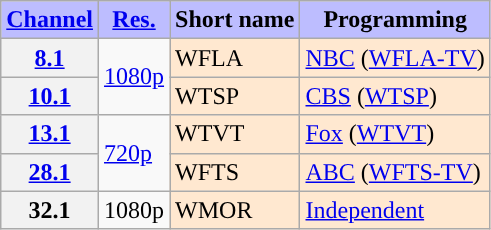<table class="wikitable">
<tr>
<th style="background-color: #bdbdff" scope = "col"><a href='#'>Channel</a></th>
<th style="background-color: #bdbdff" scope = "col"><a href='#'>Res.</a></th>
<th style="background-color: #bdbdff" scope = "col">Short name</th>
<th style="background-color: #bdbdff" scope = "col">Programming</th>
</tr>
<tr>
<th scope = "row"><a href='#'>8.1</a></th>
<td rowspan=2><a href='#'>1080p</a></td>
<td style="background-color:#ffe8d0">WFLA</td>
<td style="background-color:#ffe8d0"><a href='#'>NBC</a> (<a href='#'>WFLA-TV</a>) </td>
</tr>
<tr>
<th scope = "row"><a href='#'>10.1</a></th>
<td style="background-color:#ffe8d0">WTSP</td>
<td style="background-color:#ffe8d0"><a href='#'>CBS</a> (<a href='#'>WTSP</a>) </td>
</tr>
<tr>
<th scope = "row"><a href='#'>13.1</a></th>
<td rowspan=2><a href='#'>720p</a></td>
<td style="background-color:#ffe8d0">WTVT</td>
<td style="background-color:#ffe8d0"><a href='#'>Fox</a> (<a href='#'>WTVT</a>) </td>
</tr>
<tr>
<th scope = "row"><a href='#'>28.1</a></th>
<td style="background-color:#ffe8d0">WFTS</td>
<td style="background-color:#ffe8d0"><a href='#'>ABC</a> (<a href='#'>WFTS-TV</a>) </td>
</tr>
<tr>
<th scope = "row">32.1</th>
<td>1080p</td>
<td style="background-color:#ffe8d0">WMOR</td>
<td style="background-color:#ffe8d0"><a href='#'>Independent</a> </td>
</tr>
</table>
